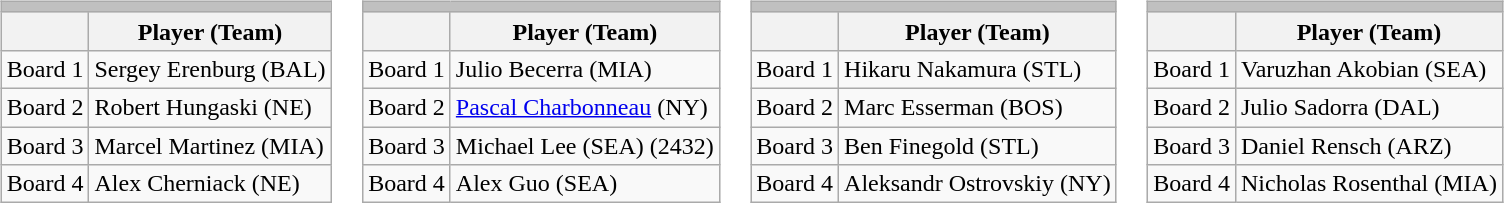<table>
<tr>
<td valign="left"><br><table class="wikitable">
<tr>
<td colspan="2" style="background:silver;"><strong></strong></td>
</tr>
<tr>
<th></th>
<th>Player (Team)</th>
</tr>
<tr>
<td>Board 1</td>
<td>Sergey Erenburg (BAL)</td>
</tr>
<tr>
<td>Board 2</td>
<td>Robert Hungaski (NE)</td>
</tr>
<tr>
<td>Board 3</td>
<td>Marcel Martinez (MIA)</td>
</tr>
<tr>
<td>Board 4</td>
<td>Alex Cherniack (NE)</td>
</tr>
</table>
</td>
<td valign="left"><br><table class="wikitable">
<tr>
<td colspan="2" style="background:silver;"><strong></strong></td>
</tr>
<tr>
<th></th>
<th>Player (Team)</th>
</tr>
<tr>
<td>Board 1</td>
<td>Julio Becerra (MIA)</td>
</tr>
<tr>
<td>Board 2</td>
<td><a href='#'>Pascal Charbonneau</a> (NY)</td>
</tr>
<tr>
<td>Board 3</td>
<td>Michael Lee (SEA) (2432)</td>
</tr>
<tr>
<td>Board 4</td>
<td>Alex Guo (SEA)</td>
</tr>
</table>
</td>
<td valign="left"><br><table class="wikitable">
<tr>
<td colspan="2" style="background:silver;"><strong></strong></td>
</tr>
<tr>
<th></th>
<th>Player (Team)</th>
</tr>
<tr>
<td>Board 1</td>
<td>Hikaru Nakamura (STL)</td>
</tr>
<tr>
<td>Board 2</td>
<td>Marc Esserman (BOS)</td>
</tr>
<tr>
<td>Board 3</td>
<td>Ben Finegold (STL)</td>
</tr>
<tr>
<td>Board 4</td>
<td>Aleksandr Ostrovskiy (NY)</td>
</tr>
</table>
</td>
<td valign="left"><br><table class="wikitable">
<tr>
<td colspan="2" style="background:silver;"><strong></strong></td>
</tr>
<tr>
<th></th>
<th>Player (Team)</th>
</tr>
<tr>
<td>Board 1</td>
<td>Varuzhan Akobian (SEA)</td>
</tr>
<tr>
<td>Board 2</td>
<td>Julio Sadorra (DAL)</td>
</tr>
<tr>
<td>Board 3</td>
<td>Daniel Rensch (ARZ)</td>
</tr>
<tr>
<td>Board 4</td>
<td>Nicholas Rosenthal (MIA)</td>
</tr>
</table>
</td>
</tr>
</table>
